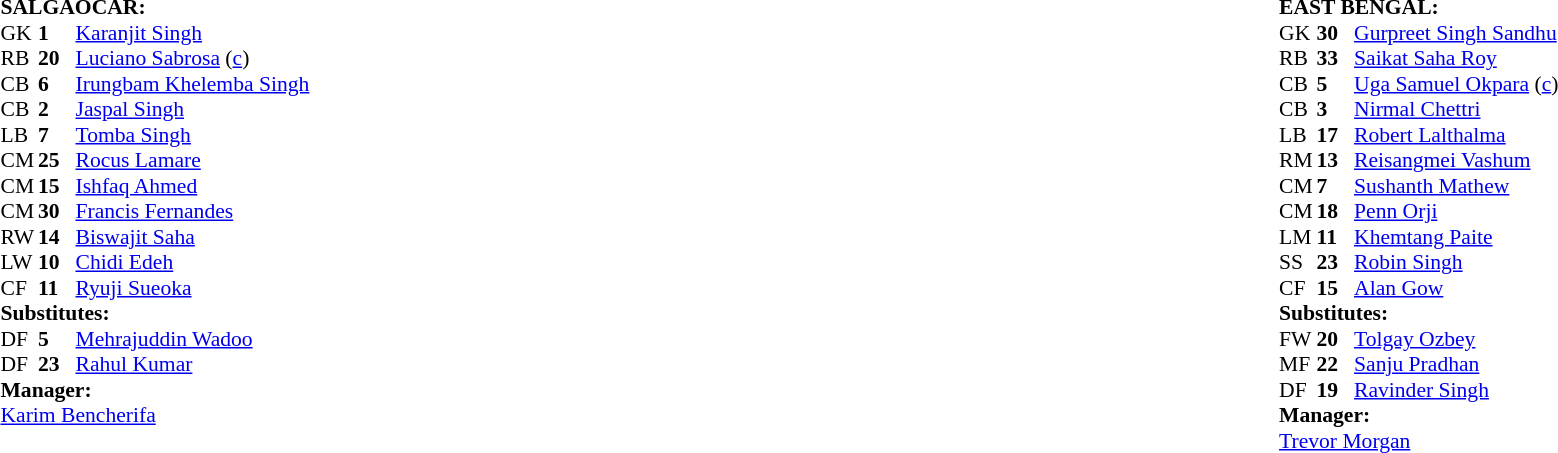<table width="100%">
<tr>
<td valign="top" width="50%"><br><table style="font-size: 90%" cellspacing="0" cellpadding="0">
<tr>
<td colspan="4"><strong>SALGAOCAR:</strong></td>
</tr>
<tr>
<th width="25"></th>
<th width="25"></th>
</tr>
<tr>
<td>GK</td>
<td><strong>1</strong></td>
<td> <a href='#'>Karanjit Singh</a></td>
<td></td>
</tr>
<tr>
<td>RB</td>
<td><strong>20</strong></td>
<td> <a href='#'>Luciano Sabrosa</a> (<a href='#'>c</a>)</td>
</tr>
<tr>
<td>CB</td>
<td><strong>6</strong></td>
<td> <a href='#'>Irungbam Khelemba Singh</a></td>
<td></td>
</tr>
<tr>
<td>CB</td>
<td><strong>2</strong></td>
<td> <a href='#'>Jaspal Singh</a></td>
</tr>
<tr>
<td>LB</td>
<td><strong>7</strong></td>
<td> <a href='#'>Tomba Singh</a></td>
<td></td>
</tr>
<tr>
<td>CM</td>
<td><strong>25</strong></td>
<td> <a href='#'>Rocus Lamare</a></td>
</tr>
<tr>
<td>CM</td>
<td><strong>15</strong></td>
<td> <a href='#'>Ishfaq Ahmed</a></td>
<td></td>
<td></td>
</tr>
<tr>
<td>CM</td>
<td><strong>30</strong></td>
<td> <a href='#'>Francis Fernandes</a></td>
</tr>
<tr>
<td>RW</td>
<td><strong>14</strong></td>
<td> <a href='#'>Biswajit Saha</a></td>
<td></td>
<td></td>
</tr>
<tr>
<td>LW</td>
<td><strong>10</strong></td>
<td> <a href='#'>Chidi Edeh</a></td>
</tr>
<tr>
<td>CF</td>
<td><strong>11</strong></td>
<td> <a href='#'>Ryuji Sueoka</a></td>
</tr>
<tr>
<td colspan=4><strong>Substitutes:</strong></td>
</tr>
<tr>
<td>DF</td>
<td><strong>5</strong></td>
<td> <a href='#'>Mehrajuddin Wadoo</a></td>
<td></td>
<td></td>
</tr>
<tr>
<td>DF</td>
<td><strong>23</strong></td>
<td> <a href='#'>Rahul Kumar</a></td>
<td></td>
<td></td>
</tr>
<tr>
<td colspan=4><strong>Manager:</strong></td>
</tr>
<tr>
<td colspan="4"> <a href='#'>Karim Bencherifa</a></td>
</tr>
</table>
</td>
<td valign="top"></td>
<td valign="top" width="50%"><br><table style="font-size: 90%" cellspacing="0" cellpadding="0" align=center>
<tr>
<td colspan="4"><strong>EAST BENGAL:</strong></td>
</tr>
<tr>
<th width="25"></th>
<th width="25"></th>
</tr>
<tr>
<td>GK</td>
<td><strong>30</strong></td>
<td> <a href='#'>Gurpreet Singh Sandhu</a></td>
</tr>
<tr>
<td>RB</td>
<td><strong>33</strong></td>
<td> <a href='#'>Saikat Saha Roy</a></td>
<td></td>
</tr>
<tr>
<td>CB</td>
<td><strong>5</strong></td>
<td> <a href='#'>Uga Samuel Okpara</a> (<a href='#'>c</a>)</td>
</tr>
<tr>
<td>CB</td>
<td><strong>3</strong></td>
<td> <a href='#'>Nirmal Chettri</a></td>
</tr>
<tr>
<td>LB</td>
<td><strong>17</strong></td>
<td> <a href='#'>Robert Lalthalma</a></td>
<td></td>
<td></td>
</tr>
<tr>
<td>RM</td>
<td><strong>13</strong></td>
<td> <a href='#'>Reisangmei Vashum</a></td>
<td></td>
</tr>
<tr>
<td>CM</td>
<td><strong>7</strong></td>
<td> <a href='#'>Sushanth Mathew</a></td>
</tr>
<tr>
<td>CM</td>
<td><strong>18</strong></td>
<td> <a href='#'>Penn Orji</a></td>
<td></td>
<td></td>
</tr>
<tr>
<td>LM</td>
<td><strong>11</strong></td>
<td> <a href='#'>Khemtang Paite</a></td>
<td></td>
<td></td>
</tr>
<tr>
<td>SS</td>
<td><strong>23</strong></td>
<td> <a href='#'>Robin Singh</a></td>
</tr>
<tr>
<td>CF</td>
<td><strong>15</strong></td>
<td> <a href='#'>Alan Gow</a></td>
</tr>
<tr>
<td colspan=4><strong>Substitutes:</strong></td>
</tr>
<tr>
<td>FW</td>
<td><strong>20</strong></td>
<td> <a href='#'>Tolgay Ozbey</a></td>
<td></td>
<td></td>
</tr>
<tr>
<td>MF</td>
<td><strong>22</strong></td>
<td> <a href='#'>Sanju Pradhan</a></td>
<td></td>
<td></td>
</tr>
<tr>
<td>DF</td>
<td><strong>19</strong></td>
<td> <a href='#'>Ravinder Singh</a></td>
<td></td>
<td></td>
</tr>
<tr>
<td colspan=4><strong>Manager:</strong></td>
</tr>
<tr>
<td colspan="4"> <a href='#'>Trevor Morgan</a></td>
</tr>
</table>
</td>
</tr>
</table>
